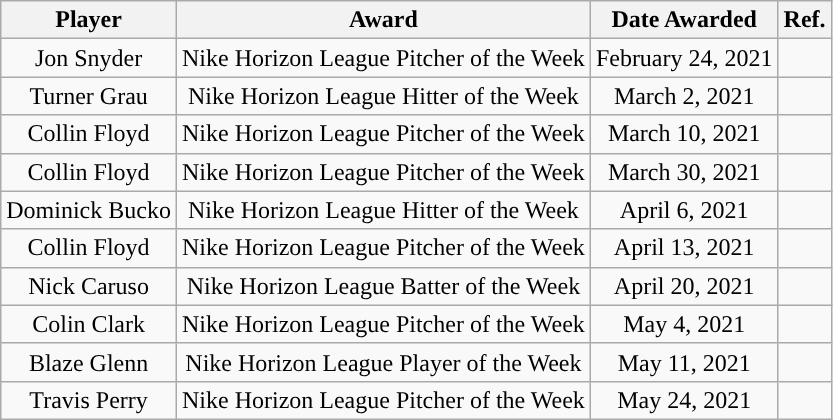<table class="wikitable sortable sortable" style="text-align: center">
<tr align=center>
<th>Player</th>
<th>Award</th>
<th>Date Awarded</th>
<th>Ref.</th>
</tr>
<tr>
<td>Jon Snyder</td>
<td rowspan="1">Nike Horizon League Pitcher of the Week</td>
<td rowspan="1">February 24, 2021</td>
<td rowspan="1"></td>
</tr>
<tr>
<td>Turner Grau</td>
<td rowspan="1">Nike Horizon League Hitter of the Week</td>
<td rowspan="1">March 2, 2021</td>
<td rowspan="1"></td>
</tr>
<tr>
<td>Collin Floyd</td>
<td rowspan="1">Nike Horizon League Pitcher of the Week</td>
<td rowspan="1">March 10, 2021</td>
<td rowspan="1"></td>
</tr>
<tr>
<td>Collin Floyd</td>
<td rowspan="1">Nike Horizon League Pitcher of the Week</td>
<td rowspan="1">March 30, 2021</td>
<td rowspan="1"></td>
</tr>
<tr>
<td>Dominick Bucko</td>
<td rowspan="1">Nike Horizon League Hitter of the Week</td>
<td rowspan="1">April 6, 2021</td>
<td rowspan="1"></td>
</tr>
<tr>
<td>Collin Floyd</td>
<td rowspan="1">Nike Horizon League Pitcher of the Week</td>
<td rowspan="1">April 13, 2021</td>
<td rowspan="1"></td>
</tr>
<tr>
<td>Nick Caruso</td>
<td rowspan="1">Nike Horizon League Batter of the Week</td>
<td rowspan="1">April 20, 2021</td>
<td rowspan="1"></td>
</tr>
<tr>
<td>Colin Clark</td>
<td rowspan="1">Nike Horizon League Pitcher of the Week</td>
<td rowspan="1">May 4, 2021</td>
<td rowspan="1"></td>
</tr>
<tr>
<td>Blaze Glenn</td>
<td rowspan="1">Nike Horizon League Player of the Week</td>
<td rowspan="1">May 11, 2021</td>
<td rowspan="1"></td>
</tr>
<tr>
<td>Travis Perry</td>
<td rowspan="1">Nike Horizon League Pitcher of the Week</td>
<td rowspan="1">May 24, 2021</td>
<td rowspan="1"></td>
</tr>
</table>
